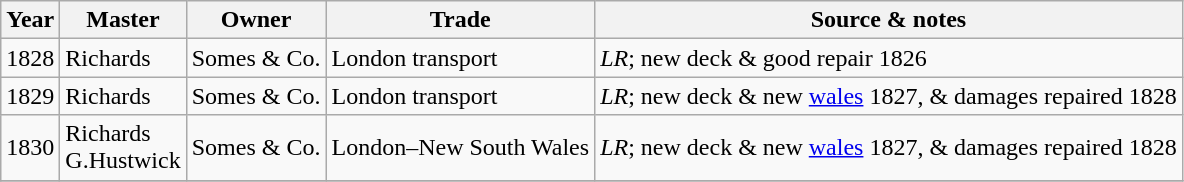<table class=" wikitable">
<tr>
<th>Year</th>
<th>Master</th>
<th>Owner</th>
<th>Trade</th>
<th>Source & notes</th>
</tr>
<tr>
<td>1828</td>
<td>Richards</td>
<td>Somes & Co.</td>
<td>London transport</td>
<td><em>LR</em>; new deck  & good repair 1826</td>
</tr>
<tr>
<td>1829</td>
<td>Richards</td>
<td>Somes & Co.</td>
<td>London transport</td>
<td><em>LR</em>; new deck & new <a href='#'>wales</a> 1827, & damages repaired 1828</td>
</tr>
<tr>
<td>1830</td>
<td>Richards<br>G.Hustwick</td>
<td>Somes & Co.</td>
<td>London–New South Wales</td>
<td><em>LR</em>; new deck & new <a href='#'>wales</a> 1827, & damages repaired 1828</td>
</tr>
<tr>
</tr>
</table>
